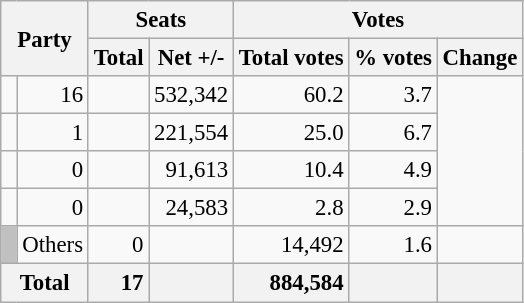<table class="wikitable" style="text-align:right; font-size:95%;">
<tr>
<th colspan="2" rowspan="2">Party</th>
<th colspan="2">Seats</th>
<th colspan="3">Votes</th>
</tr>
<tr>
<th>Total</th>
<th>Net +/-</th>
<th>Total votes</th>
<th>% votes</th>
<th>Change</th>
</tr>
<tr>
<td></td>
<td>16</td>
<td></td>
<td>532,342</td>
<td>60.2</td>
<td>3.7</td>
</tr>
<tr>
<td></td>
<td>1</td>
<td></td>
<td>221,554</td>
<td>25.0</td>
<td>6.7</td>
</tr>
<tr>
<td></td>
<td>0</td>
<td></td>
<td>91,613</td>
<td>10.4</td>
<td>4.9</td>
</tr>
<tr>
<td></td>
<td>0</td>
<td></td>
<td>24,583</td>
<td>2.8</td>
<td>2.9</td>
</tr>
<tr>
<td style="background:silver;"> </td>
<td align=left>Others</td>
<td>0</td>
<td></td>
<td>14,492</td>
<td>1.6</td>
<td></td>
</tr>
<tr>
<th colspan="2" style="background:#f2f2f2">Total</th>
<td style="background:#f2f2f2;"><strong>17</strong></td>
<td style="background:#f2f2f2;"></td>
<td style="background:#f2f2f2;"><strong>884,584</strong></td>
<td style="background:#f2f2f2;"></td>
<td style="background:#f2f2f2;"></td>
</tr>
</table>
